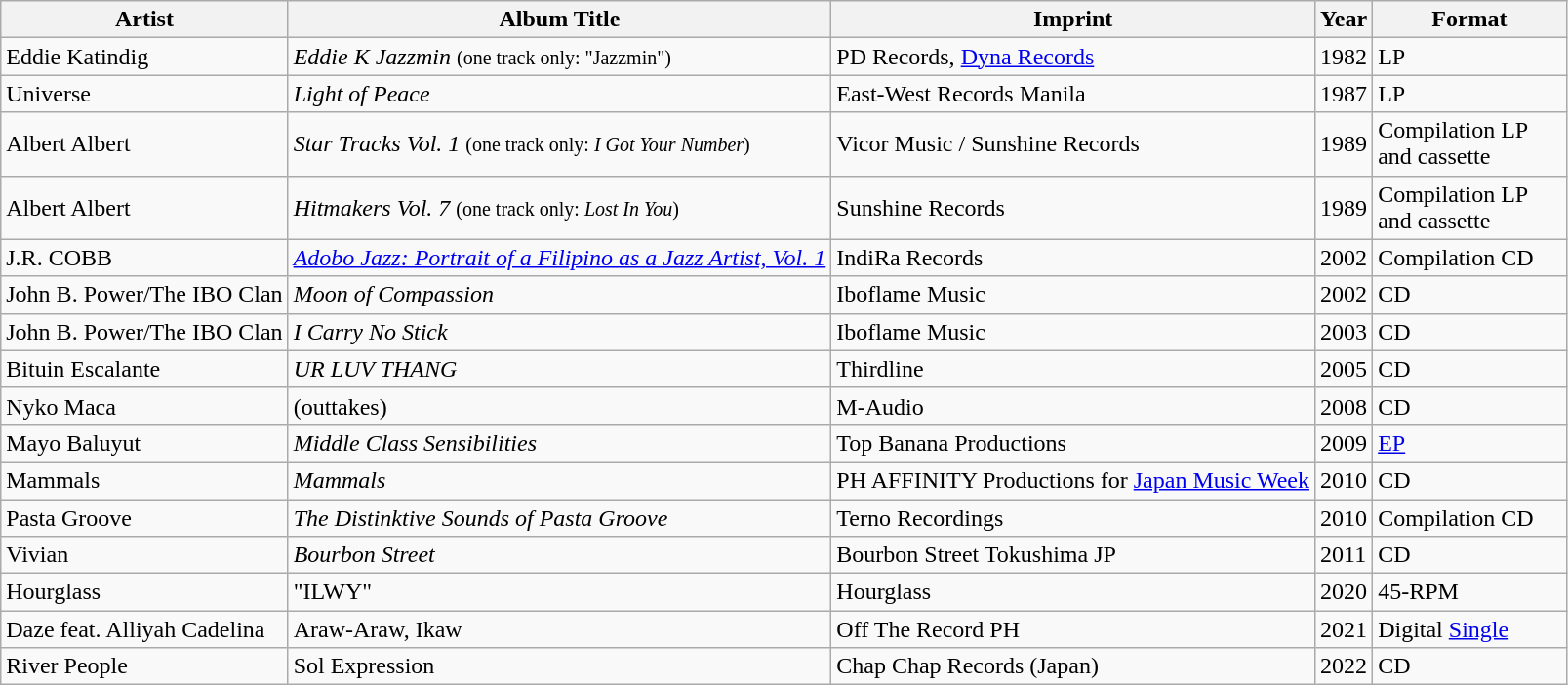<table class="wikitable sortable">
<tr>
<th>Artist</th>
<th>Album Title</th>
<th>Imprint</th>
<th>Year</th>
<th width=125px>Format</th>
</tr>
<tr>
<td>Eddie Katindig</td>
<td><em>Eddie K Jazzmin</em> <small>(one track only: "Jazzmin")</small></td>
<td>PD Records, <a href='#'>Dyna Records</a></td>
<td>1982</td>
<td>LP</td>
</tr>
<tr>
<td>Universe</td>
<td><em>Light of Peace</em></td>
<td>East-West Records Manila</td>
<td>1987</td>
<td>LP</td>
</tr>
<tr>
<td>Albert Albert</td>
<td><em>Star Tracks Vol. 1</em> <small>(one track only: <em>I Got Your Number</em>)</small></td>
<td>Vicor Music / Sunshine Records</td>
<td>1989</td>
<td>Compilation LP and cassette</td>
</tr>
<tr>
<td>Albert Albert</td>
<td><em>Hitmakers Vol. 7</em> <small>(one track only: <em>Lost In You</em>)</small></td>
<td>Sunshine Records</td>
<td>1989</td>
<td>Compilation LP and cassette</td>
</tr>
<tr>
<td>J.R. COBB</td>
<td><em><a href='#'>Adobo Jazz: Portrait of a Filipino as a Jazz Artist, Vol. 1</a></em></td>
<td>IndiRa Records</td>
<td>2002</td>
<td>Compilation CD</td>
</tr>
<tr>
<td>John B. Power/The IBO Clan</td>
<td><em>Moon of Compassion</em></td>
<td>Iboflame Music</td>
<td>2002</td>
<td>CD</td>
</tr>
<tr>
<td>John B. Power/The IBO Clan</td>
<td><em>I Carry No Stick</em></td>
<td>Iboflame Music</td>
<td>2003</td>
<td>CD</td>
</tr>
<tr>
<td>Bituin Escalante</td>
<td><em>UR LUV THANG</em></td>
<td>Thirdline</td>
<td>2005</td>
<td>CD</td>
</tr>
<tr>
<td>Nyko Maca</td>
<td>(outtakes)</td>
<td>M-Audio</td>
<td>2008</td>
<td>CD</td>
</tr>
<tr>
<td>Mayo Baluyut</td>
<td><em>Middle Class Sensibilities</em></td>
<td>Top Banana Productions</td>
<td>2009</td>
<td><a href='#'>EP</a></td>
</tr>
<tr>
<td>Mammals</td>
<td><em>Mammals</em></td>
<td>PH AFFINITY Productions for <a href='#'>Japan Music Week</a></td>
<td>2010</td>
<td>CD</td>
</tr>
<tr>
<td>Pasta Groove</td>
<td><em>The Distinktive Sounds of Pasta Groove</em></td>
<td>Terno Recordings</td>
<td>2010</td>
<td>Compilation CD</td>
</tr>
<tr>
<td>Vivian</td>
<td><em>Bourbon Street</em></td>
<td>Bourbon Street Tokushima JP</td>
<td>2011</td>
<td>CD</td>
</tr>
<tr>
<td>Hourglass</td>
<td>"ILWY"</td>
<td>Hourglass</td>
<td>2020</td>
<td>45-RPM</td>
</tr>
<tr>
<td>Daze feat. Alliyah Cadelina</td>
<td>Araw-Araw, Ikaw</td>
<td>Off The Record PH</td>
<td>2021</td>
<td>Digital <a href='#'>Single</a></td>
</tr>
<tr>
<td>River People</td>
<td>Sol Expression</td>
<td>Chap Chap Records (Japan)</td>
<td>2022</td>
<td>CD</td>
</tr>
</table>
